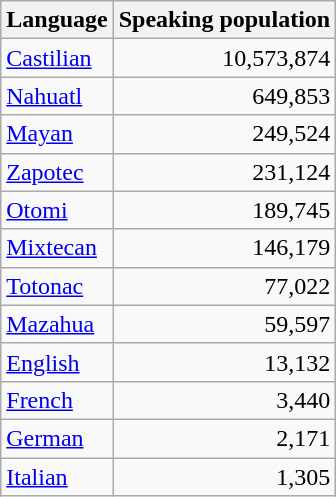<table class="wikitable">
<tr>
<th>Language</th>
<th>Speaking population</th>
</tr>
<tr>
<td><a href='#'>Castilian</a></td>
<td style="text-align: right">10,573,874</td>
</tr>
<tr>
<td><a href='#'>Nahuatl</a></td>
<td style="text-align: right">649,853</td>
</tr>
<tr>
<td><a href='#'>Mayan</a></td>
<td style="text-align: right">249,524</td>
</tr>
<tr>
<td><a href='#'>Zapotec</a></td>
<td style="text-align: right">231,124</td>
</tr>
<tr>
<td><a href='#'>Otomi</a></td>
<td style="text-align: right">189,745</td>
</tr>
<tr>
<td><a href='#'>Mixtecan</a></td>
<td style="text-align: right">146,179</td>
</tr>
<tr>
<td><a href='#'>Totonac</a></td>
<td style="text-align: right">77,022</td>
</tr>
<tr>
<td><a href='#'>Mazahua</a></td>
<td style="text-align: right">59,597</td>
</tr>
<tr>
<td><a href='#'>English</a></td>
<td style="text-align: right">13,132</td>
</tr>
<tr>
<td><a href='#'>French</a></td>
<td style="text-align: right">3,440</td>
</tr>
<tr>
<td><a href='#'>German</a></td>
<td style="text-align: right">2,171</td>
</tr>
<tr>
<td><a href='#'>Italian</a></td>
<td style="text-align: right">1,305</td>
</tr>
</table>
